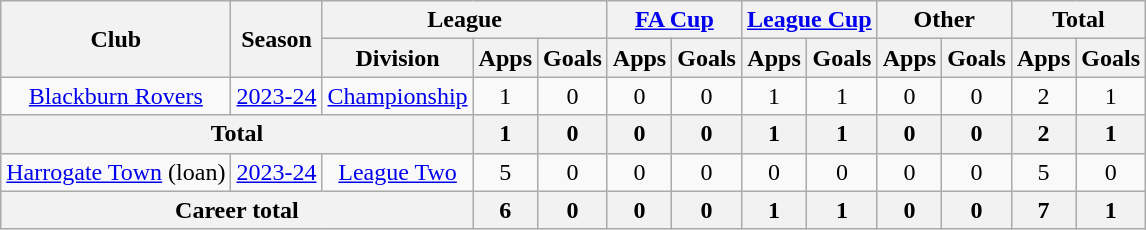<table class="wikitable" style="text-align: center">
<tr>
<th rowspan="2">Club</th>
<th rowspan="2">Season</th>
<th colspan="3">League</th>
<th colspan="2"><a href='#'>FA Cup</a></th>
<th colspan="2"><a href='#'>League Cup</a></th>
<th colspan="2">Other</th>
<th colspan="2">Total</th>
</tr>
<tr>
<th>Division</th>
<th>Apps</th>
<th>Goals</th>
<th>Apps</th>
<th>Goals</th>
<th>Apps</th>
<th>Goals</th>
<th>Apps</th>
<th>Goals</th>
<th>Apps</th>
<th>Goals</th>
</tr>
<tr>
<td><a href='#'>Blackburn Rovers</a></td>
<td><a href='#'>2023-24</a></td>
<td rowspan="1"><a href='#'>Championship</a></td>
<td>1</td>
<td>0</td>
<td>0</td>
<td>0</td>
<td>1</td>
<td>1</td>
<td>0</td>
<td>0</td>
<td>2</td>
<td>1</td>
</tr>
<tr>
<th colspan="3">Total</th>
<th>1</th>
<th>0</th>
<th>0</th>
<th>0</th>
<th>1</th>
<th>1</th>
<th>0</th>
<th>0</th>
<th>2</th>
<th>1</th>
</tr>
<tr>
<td><a href='#'>Harrogate Town</a> (loan)</td>
<td><a href='#'>2023-24</a></td>
<td rowspan="1"><a href='#'>League Two</a></td>
<td>5</td>
<td>0</td>
<td>0</td>
<td>0</td>
<td>0</td>
<td>0</td>
<td>0</td>
<td>0</td>
<td>5</td>
<td>0</td>
</tr>
<tr>
<th colspan="3">Career total</th>
<th>6</th>
<th>0</th>
<th>0</th>
<th>0</th>
<th>1</th>
<th>1</th>
<th>0</th>
<th>0</th>
<th>7</th>
<th>1</th>
</tr>
</table>
